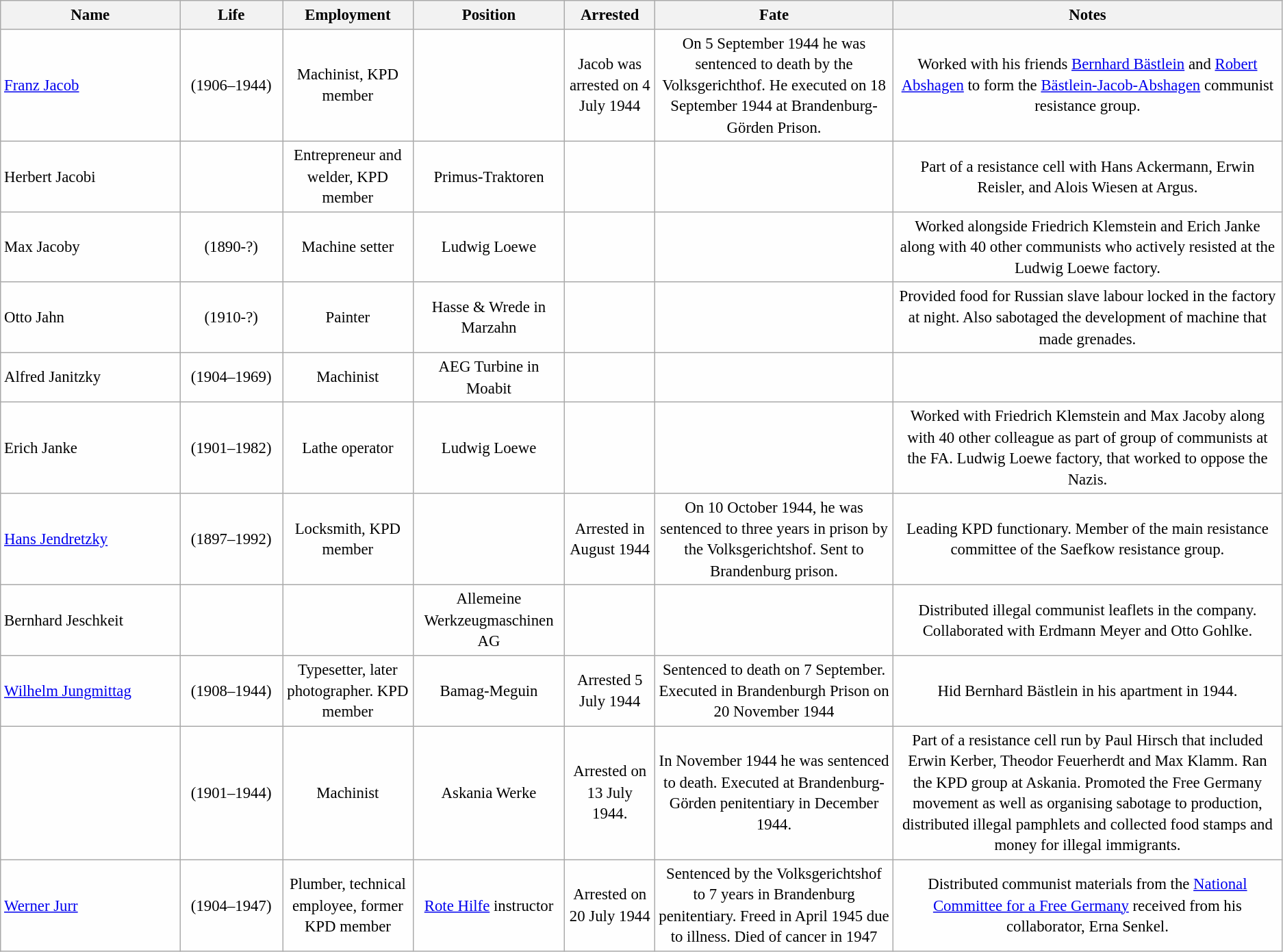<table class="wikitable sortable" style="table-layout:fixed;background-color:#FEFEFE;font-size:95%;padding:0.30em;line-height:1.35em;">
<tr>
<th scope="col"  width=14%>Name</th>
<th scope="col"  width=8%>Life</th>
<th scope="col">Employment</th>
<th scope="col">Position</th>
<th scope="col">Arrested</th>
<th scope="col">Fate</th>
<th scope="col">Notes</th>
</tr>
<tr>
<td><a href='#'>Franz Jacob</a></td>
<td style="text-align: center;">(1906–1944)</td>
<td style="text-align: center;">Machinist, KPD member</td>
<td style="text-align: center;"></td>
<td style="text-align: center;">Jacob was arrested on 4 July 1944</td>
<td style="text-align: center;">On 5 September 1944 he was sentenced to death by the Volksgerichthof. He executed on 18 September 1944 at Brandenburg-Görden Prison.</td>
<td style="text-align: center;">Worked with his friends <a href='#'>Bernhard Bästlein</a> and <a href='#'>Robert Abshagen</a> to form the <a href='#'>Bästlein-Jacob-Abshagen</a> communist resistance group.</td>
</tr>
<tr>
<td>Herbert Jacobi</td>
<td style="text-align: center;"></td>
<td style="text-align: center;">Entrepreneur and welder, KPD member</td>
<td style="text-align: center;">Primus-Traktoren</td>
<td style="text-align: center;"></td>
<td style="text-align: center;"></td>
<td style="text-align: center;">Part of a resistance cell with Hans Ackermann, Erwin Reisler, and Alois Wiesen at Argus.</td>
</tr>
<tr>
<td>Max Jacoby</td>
<td style="text-align: center;">(1890-?)</td>
<td style="text-align: center;">Machine setter</td>
<td style="text-align: center;">Ludwig Loewe</td>
<td style="text-align: center;"></td>
<td style="text-align: center;"></td>
<td style="text-align: center;">Worked alongside Friedrich Klemstein and Erich Janke along with 40 other communists who actively resisted at the Ludwig Loewe factory.</td>
</tr>
<tr>
<td>Otto Jahn</td>
<td style="text-align: center;">(1910-?)</td>
<td style="text-align: center;">Painter</td>
<td style="text-align: center;">Hasse & Wrede in Marzahn</td>
<td style="text-align: center;"></td>
<td style="text-align: center;"></td>
<td style="text-align: center;">Provided food for Russian slave labour locked in the factory at night. Also sabotaged the development of machine that made grenades.</td>
</tr>
<tr>
<td>Alfred Janitzky</td>
<td style="text-align: center;">(1904–1969)</td>
<td style="text-align: center;">Machinist</td>
<td style="text-align: center;">AEG Turbine in Moabit</td>
<td style="text-align: center;"></td>
<td style="text-align: center;"></td>
<td style="text-align: center;"></td>
</tr>
<tr>
<td>Erich Janke</td>
<td style="text-align: center;">(1901–1982)</td>
<td style="text-align: center;">Lathe operator</td>
<td style="text-align: center;">Ludwig Loewe</td>
<td style="text-align: center;"></td>
<td style="text-align: center;"></td>
<td style="text-align: center;">Worked with Friedrich Klemstein and Max Jacoby along with 40 other colleague as part of  group of communists at the FA. Ludwig Loewe factory, that worked to oppose the Nazis.</td>
</tr>
<tr>
<td><a href='#'>Hans Jendretzky</a></td>
<td style="text-align: center;">(1897–1992)</td>
<td style="text-align: center;">Locksmith, KPD member</td>
<td style="text-align: center;"></td>
<td style="text-align: center;">Arrested in August 1944</td>
<td style="text-align: center;">On 10 October 1944, he was sentenced to three years in prison by the Volksgerichtshof. Sent to Brandenburg prison.</td>
<td style="text-align: center;">Leading KPD functionary. Member of the main resistance committee of the Saefkow resistance group.</td>
</tr>
<tr>
<td>Bernhard Jeschkeit</td>
<td style="text-align: center;"></td>
<td style="text-align: center;"></td>
<td style="text-align: center;">Allemeine Werkzeugmaschinen AG</td>
<td style="text-align: center;"></td>
<td style="text-align: center;"></td>
<td style="text-align: center;">Distributed illegal communist leaflets in the company. Collaborated with Erdmann Meyer and Otto Gohlke.</td>
</tr>
<tr>
<td><a href='#'>Wilhelm Jungmittag</a></td>
<td style="text-align: center;">(1908–1944)</td>
<td style="text-align: center;">Typesetter, later photographer. KPD member</td>
<td style="text-align: center;">Bamag-Meguin</td>
<td style="text-align: center;">Arrested 5 July 1944</td>
<td style="text-align: center;">Sentenced to death on 7 September. Executed in Brandenburgh Prison on 20 November 1944</td>
<td style="text-align: center;">Hid Bernhard Bästlein in his apartment in 1944.</td>
</tr>
<tr>
<td></td>
<td style="text-align: center;">(1901–1944)</td>
<td style="text-align: center;">Machinist</td>
<td style="text-align: center;">Askania Werke</td>
<td style="text-align: center;">Arrested on 13 July 1944.</td>
<td style="text-align: center;">In November 1944 he was sentenced to death. Executed at Brandenburg-Görden penitentiary in December 1944.</td>
<td style="text-align: center;">Part of a resistance cell run by Paul Hirsch that included Erwin Kerber,  Theodor Feuerherdt and Max Klamm. Ran the KPD group at Askania. Promoted the Free Germany movement as well as organising sabotage to production, distributed illegal pamphlets and collected food stamps and money for illegal immigrants.</td>
</tr>
<tr>
<td><a href='#'>Werner Jurr</a></td>
<td style="text-align: center;">(1904–1947)</td>
<td style="text-align: center;">Plumber, technical employee, former KPD member</td>
<td style="text-align: center;"><a href='#'>Rote Hilfe</a> instructor</td>
<td style="text-align: center;">Arrested on 20 July 1944</td>
<td style="text-align: center;">Sentenced by the Volksgerichtshof to 7 years in Brandenburg penitentiary. Freed in April 1945 due to illness. Died of cancer in 1947</td>
<td style="text-align: center;">Distributed communist materials from the <a href='#'>National Committee for a Free Germany</a> received from his collaborator, Erna Senkel.</td>
</tr>
</table>
